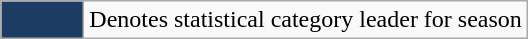<table class="wikitable">
<tr>
<td style="background:#1C3C63; color:white; border:1px solid #aaa; width:3em;"></td>
<td>Denotes statistical category leader for season</td>
</tr>
</table>
